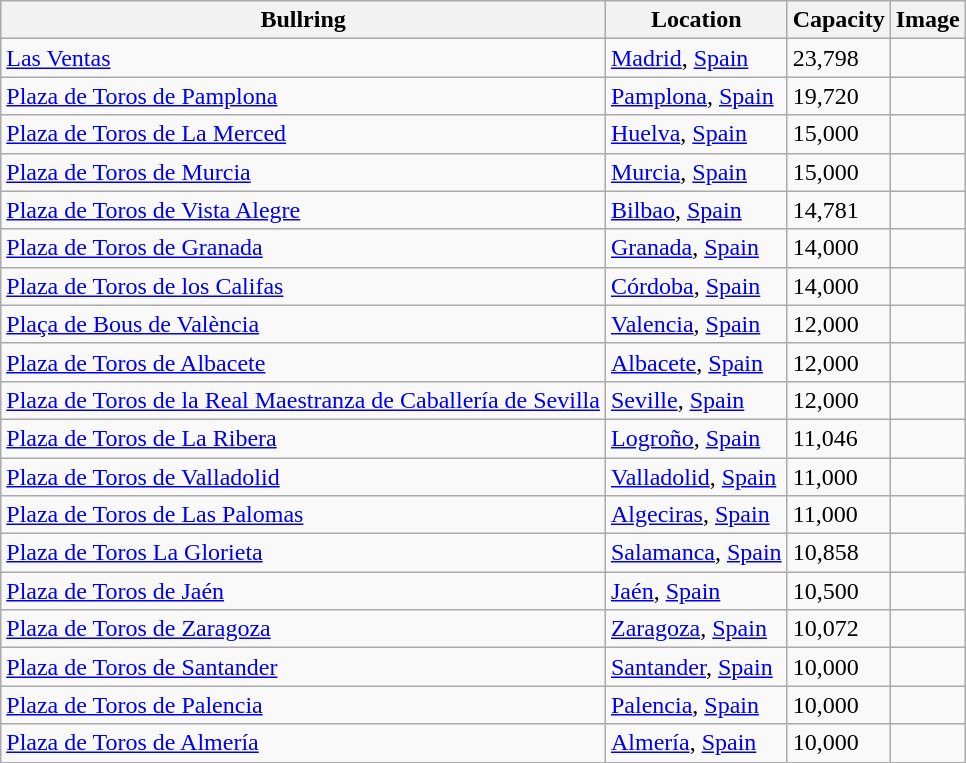<table class="wikitable sortable">
<tr>
<th>Bullring</th>
<th>Location</th>
<th>Capacity</th>
<th>Image</th>
</tr>
<tr>
<td><a href='#'>Las Ventas</a></td>
<td><a href='#'>Madrid</a>, <a href='#'>Spain</a></td>
<td>23,798</td>
<td></td>
</tr>
<tr>
<td><a href='#'>Plaza de Toros de Pamplona</a></td>
<td><a href='#'>Pamplona</a>, <a href='#'>Spain</a></td>
<td>19,720</td>
<td></td>
</tr>
<tr>
<td><a href='#'>Plaza de Toros de La Merced</a></td>
<td><a href='#'>Huelva</a>, <a href='#'>Spain</a></td>
<td>15,000</td>
<td></td>
</tr>
<tr>
<td><a href='#'>Plaza de Toros de Murcia</a></td>
<td><a href='#'>Murcia</a>, <a href='#'>Spain</a></td>
<td>15,000</td>
<td></td>
</tr>
<tr>
<td><a href='#'>Plaza de Toros de Vista Alegre</a></td>
<td><a href='#'>Bilbao</a>, <a href='#'>Spain</a></td>
<td>14,781</td>
<td></td>
</tr>
<tr>
<td><a href='#'>Plaza de Toros de Granada</a></td>
<td><a href='#'>Granada</a>, <a href='#'>Spain</a></td>
<td>14,000</td>
<td></td>
</tr>
<tr>
<td><a href='#'>Plaza de Toros de los Califas</a></td>
<td><a href='#'>Córdoba</a>, <a href='#'>Spain</a></td>
<td>14,000</td>
<td></td>
</tr>
<tr>
<td><a href='#'>Plaça de Bous de València</a></td>
<td><a href='#'>Valencia</a>, <a href='#'>Spain</a></td>
<td>12,000</td>
<td></td>
</tr>
<tr>
<td><a href='#'>Plaza de Toros de Albacete</a></td>
<td><a href='#'>Albacete</a>, <a href='#'>Spain</a></td>
<td>12,000</td>
<td></td>
</tr>
<tr>
<td><a href='#'>Plaza de Toros de la Real Maestranza de Caballería de Sevilla</a></td>
<td><a href='#'>Seville</a>, <a href='#'>Spain</a></td>
<td>12,000</td>
<td></td>
</tr>
<tr>
<td><a href='#'>Plaza de Toros de La Ribera</a></td>
<td><a href='#'>Logroño</a>, <a href='#'>Spain</a></td>
<td>11,046</td>
<td></td>
</tr>
<tr>
<td><a href='#'>Plaza de Toros de Valladolid</a></td>
<td><a href='#'>Valladolid</a>, <a href='#'>Spain</a></td>
<td>11,000</td>
<td></td>
</tr>
<tr>
<td><a href='#'>Plaza de Toros de Las Palomas</a></td>
<td><a href='#'>Algeciras</a>, <a href='#'>Spain</a></td>
<td>11,000</td>
<td></td>
</tr>
<tr>
<td><a href='#'>Plaza de Toros La Glorieta</a></td>
<td><a href='#'>Salamanca</a>, <a href='#'>Spain</a></td>
<td>10,858</td>
<td></td>
</tr>
<tr>
<td><a href='#'>Plaza de Toros de Jaén</a></td>
<td><a href='#'>Jaén</a>, <a href='#'>Spain</a></td>
<td>10,500</td>
<td></td>
</tr>
<tr>
<td><a href='#'>Plaza de Toros de Zaragoza</a></td>
<td><a href='#'>Zaragoza</a>, <a href='#'>Spain</a></td>
<td>10,072</td>
<td></td>
</tr>
<tr>
<td><a href='#'>Plaza de Toros de Santander</a></td>
<td><a href='#'>Santander</a>, <a href='#'>Spain</a></td>
<td>10,000</td>
<td></td>
</tr>
<tr>
<td><a href='#'>Plaza de Toros de Palencia</a></td>
<td><a href='#'>Palencia</a>, <a href='#'>Spain</a></td>
<td>10,000</td>
<td></td>
</tr>
<tr>
<td><a href='#'>Plaza de Toros de Almería</a></td>
<td><a href='#'>Almería</a>, <a href='#'>Spain</a></td>
<td>10,000</td>
<td></td>
</tr>
</table>
